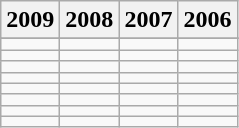<table class="wikitable" border="1">
<tr>
<th>2009</th>
<th>2008</th>
<th>2007</th>
<th>2006</th>
</tr>
<tr>
</tr>
<tr>
<td></td>
<td></td>
<td></td>
<td></td>
</tr>
<tr>
<td></td>
<td></td>
<td></td>
<td></td>
</tr>
<tr>
<td></td>
<td></td>
<td></td>
<td></td>
</tr>
<tr>
<td></td>
<td></td>
<td></td>
<td></td>
</tr>
<tr>
<td></td>
<td></td>
<td></td>
<td></td>
</tr>
<tr>
<td></td>
<td></td>
<td></td>
<td></td>
</tr>
<tr>
<td></td>
<td></td>
<td></td>
<td></td>
</tr>
<tr>
<td></td>
<td></td>
<td></td>
<td></td>
</tr>
</table>
